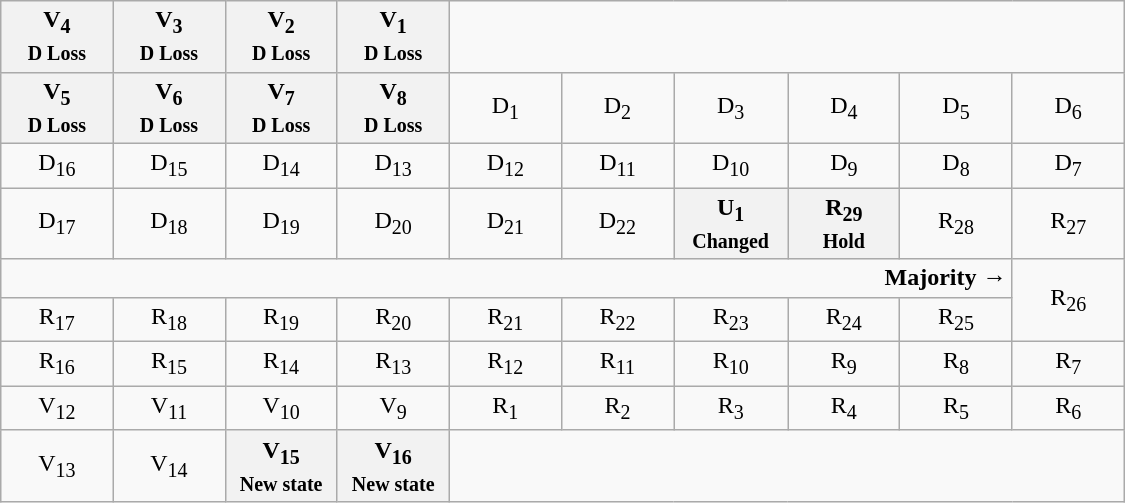<table class="wikitable" style="text-align:center" width=750px>
<tr>
<th>V<sub>4</sub><br><small>D Loss</small></th>
<th>V<sub>3</sub><br><small>D Loss</small></th>
<th>V<sub>2</sub><br><small>D Loss</small></th>
<th>V<sub>1</sub><br><small>D Loss</small></th>
<td colspan=6></td>
</tr>
<tr>
<th width=50px >V<sub>5</sub><br><small>D Loss</small></th>
<th width=50px >V<sub>6</sub><br><small>D Loss</small></th>
<th width=50px >V<sub>7</sub><br><small>D Loss</small></th>
<th width=50px >V<sub>8</sub><br><small>D Loss</small></th>
<td width=50px >D<sub>1</sub></td>
<td width=50px >D<sub>2</sub></td>
<td width=50px >D<sub>3</sub></td>
<td width=50px >D<sub>4</sub></td>
<td width=50px >D<sub>5</sub></td>
<td width=50px >D<sub>6</sub></td>
</tr>
<tr>
<td>D<sub>16</sub></td>
<td>D<sub>15</sub></td>
<td>D<sub>14</sub></td>
<td>D<sub>13</sub></td>
<td>D<sub>12</sub></td>
<td>D<sub>11</sub></td>
<td>D<sub>10</sub></td>
<td>D<sub>9</sub></td>
<td>D<sub>8</sub></td>
<td>D<sub>7</sub></td>
</tr>
<tr>
<td>D<sub>17</sub></td>
<td>D<sub>18</sub></td>
<td>D<sub>19</sub></td>
<td>D<sub>20</sub></td>
<td>D<sub>21</sub></td>
<td>D<sub>22</sub></td>
<th>U<sub>1</sub><br><small>Changed</small></th>
<th>R<sub>29</sub><br><small>Hold</small></th>
<td>R<sub>28</sub></td>
<td>R<sub>27</sub></td>
</tr>
<tr>
<td colspan=9 align=right><strong>Majority →</strong></td>
<td rowspan=2 >R<sub>26</sub></td>
</tr>
<tr>
<td>R<sub>17</sub></td>
<td>R<sub>18</sub></td>
<td>R<sub>19</sub></td>
<td>R<sub>20</sub></td>
<td>R<sub>21</sub></td>
<td>R<sub>22</sub></td>
<td>R<sub>23</sub></td>
<td>R<sub>24</sub></td>
<td>R<sub>25</sub></td>
</tr>
<tr>
<td>R<sub>16</sub></td>
<td>R<sub>15</sub></td>
<td>R<sub>14</sub></td>
<td>R<sub>13</sub></td>
<td>R<sub>12</sub></td>
<td>R<sub>11</sub></td>
<td>R<sub>10</sub></td>
<td>R<sub>9</sub></td>
<td>R<sub>8</sub></td>
<td>R<sub>7</sub></td>
</tr>
<tr>
<td>V<sub>12</sub></td>
<td>V<sub>11</sub></td>
<td>V<sub>10</sub></td>
<td>V<sub>9</sub></td>
<td>R<sub>1</sub></td>
<td>R<sub>2</sub></td>
<td>R<sub>3</sub></td>
<td>R<sub>4</sub></td>
<td>R<sub>5</sub></td>
<td>R<sub>6</sub></td>
</tr>
<tr>
<td>V<sub>13</sub></td>
<td>V<sub>14</sub></td>
<th>V<sub>15</sub><br><small>New state</small></th>
<th>V<sub>16</sub><br><small>New state</small></th>
<td colspan=6></td>
</tr>
</table>
